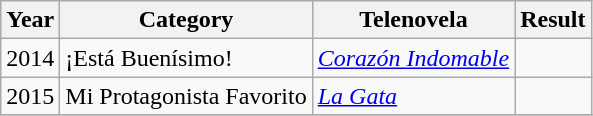<table class="wikitable">
<tr>
<th><strong>Year</strong></th>
<th><strong>Category</strong></th>
<th><strong>Telenovela</strong></th>
<th><strong>Result</strong></th>
</tr>
<tr>
<td>2014</td>
<td>¡Está Buenísimo! </td>
<td><em><a href='#'>Corazón Indomable</a></em></td>
<td></td>
</tr>
<tr>
<td>2015</td>
<td>Mi Protagonista Favorito  </td>
<td><em><a href='#'>La Gata</a></em></td>
<td></td>
</tr>
<tr>
</tr>
</table>
